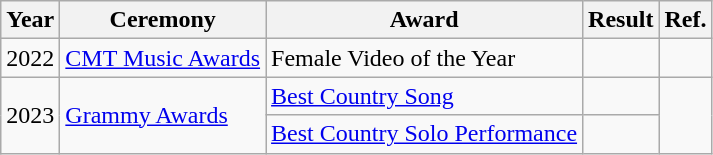<table class="wikitable plainrowheaders">
<tr>
<th scope="col">Year</th>
<th scope="col">Ceremony</th>
<th scope="col">Award</th>
<th scope="col">Result</th>
<th scope="col">Ref.</th>
</tr>
<tr>
<td>2022</td>
<td><a href='#'>CMT Music Awards</a></td>
<td>Female Video of the Year</td>
<td></td>
<td></td>
</tr>
<tr>
<td rowspan="2">2023</td>
<td rowspan="2"><a href='#'>Grammy Awards</a></td>
<td><a href='#'>Best Country Song</a></td>
<td></td>
<td rowspan="2"></td>
</tr>
<tr>
<td><a href='#'>Best Country Solo Performance</a></td>
<td></td>
</tr>
</table>
